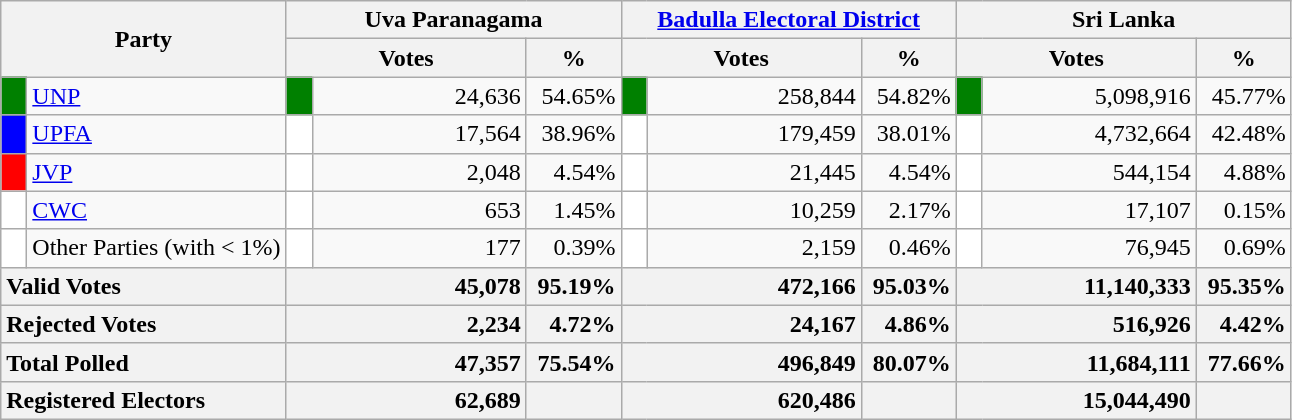<table class="wikitable">
<tr>
<th colspan="2" width="144px"rowspan="2">Party</th>
<th colspan="3" width="216px">Uva Paranagama</th>
<th colspan="3" width="216px"><a href='#'>Badulla Electoral District</a></th>
<th colspan="3" width="216px">Sri Lanka</th>
</tr>
<tr>
<th colspan="2" width="144px">Votes</th>
<th>%</th>
<th colspan="2" width="144px">Votes</th>
<th>%</th>
<th colspan="2" width="144px">Votes</th>
<th>%</th>
</tr>
<tr>
<td style="background-color:green;" width="10px"></td>
<td style="text-align:left;"><a href='#'>UNP</a></td>
<td style="background-color:green;" width="10px"></td>
<td style="text-align:right;">24,636</td>
<td style="text-align:right;">54.65%</td>
<td style="background-color:green;" width="10px"></td>
<td style="text-align:right;">258,844</td>
<td style="text-align:right;">54.82%</td>
<td style="background-color:green;" width="10px"></td>
<td style="text-align:right;">5,098,916</td>
<td style="text-align:right;">45.77%</td>
</tr>
<tr>
<td style="background-color:blue;" width="10px"></td>
<td style="text-align:left;"><a href='#'>UPFA</a></td>
<td style="background-color:white;" width="10px"></td>
<td style="text-align:right;">17,564</td>
<td style="text-align:right;">38.96%</td>
<td style="background-color:white;" width="10px"></td>
<td style="text-align:right;">179,459</td>
<td style="text-align:right;">38.01%</td>
<td style="background-color:white;" width="10px"></td>
<td style="text-align:right;">4,732,664</td>
<td style="text-align:right;">42.48%</td>
</tr>
<tr>
<td style="background-color:red;" width="10px"></td>
<td style="text-align:left;"><a href='#'>JVP</a></td>
<td style="background-color:white;" width="10px"></td>
<td style="text-align:right;">2,048</td>
<td style="text-align:right;">4.54%</td>
<td style="background-color:white;" width="10px"></td>
<td style="text-align:right;">21,445</td>
<td style="text-align:right;">4.54%</td>
<td style="background-color:white;" width="10px"></td>
<td style="text-align:right;">544,154</td>
<td style="text-align:right;">4.88%</td>
</tr>
<tr>
<td style="background-color:white;" width="10px"></td>
<td style="text-align:left;"><a href='#'>CWC</a></td>
<td style="background-color:white;" width="10px"></td>
<td style="text-align:right;">653</td>
<td style="text-align:right;">1.45%</td>
<td style="background-color:white;" width="10px"></td>
<td style="text-align:right;">10,259</td>
<td style="text-align:right;">2.17%</td>
<td style="background-color:white;" width="10px"></td>
<td style="text-align:right;">17,107</td>
<td style="text-align:right;">0.15%</td>
</tr>
<tr>
<td style="background-color:white;" width="10px"></td>
<td style="text-align:left;">Other Parties (with < 1%)</td>
<td style="background-color:white;" width="10px"></td>
<td style="text-align:right;">177</td>
<td style="text-align:right;">0.39%</td>
<td style="background-color:white;" width="10px"></td>
<td style="text-align:right;">2,159</td>
<td style="text-align:right;">0.46%</td>
<td style="background-color:white;" width="10px"></td>
<td style="text-align:right;">76,945</td>
<td style="text-align:right;">0.69%</td>
</tr>
<tr>
<th colspan="2" width="144px"style="text-align:left;">Valid Votes</th>
<th style="text-align:right;"colspan="2" width="144px">45,078</th>
<th style="text-align:right;">95.19%</th>
<th style="text-align:right;"colspan="2" width="144px">472,166</th>
<th style="text-align:right;">95.03%</th>
<th style="text-align:right;"colspan="2" width="144px">11,140,333</th>
<th style="text-align:right;">95.35%</th>
</tr>
<tr>
<th colspan="2" width="144px"style="text-align:left;">Rejected Votes</th>
<th style="text-align:right;"colspan="2" width="144px">2,234</th>
<th style="text-align:right;">4.72%</th>
<th style="text-align:right;"colspan="2" width="144px">24,167</th>
<th style="text-align:right;">4.86%</th>
<th style="text-align:right;"colspan="2" width="144px">516,926</th>
<th style="text-align:right;">4.42%</th>
</tr>
<tr>
<th colspan="2" width="144px"style="text-align:left;">Total Polled</th>
<th style="text-align:right;"colspan="2" width="144px">47,357</th>
<th style="text-align:right;">75.54%</th>
<th style="text-align:right;"colspan="2" width="144px">496,849</th>
<th style="text-align:right;">80.07%</th>
<th style="text-align:right;"colspan="2" width="144px">11,684,111</th>
<th style="text-align:right;">77.66%</th>
</tr>
<tr>
<th colspan="2" width="144px"style="text-align:left;">Registered Electors</th>
<th style="text-align:right;"colspan="2" width="144px">62,689</th>
<th></th>
<th style="text-align:right;"colspan="2" width="144px">620,486</th>
<th></th>
<th style="text-align:right;"colspan="2" width="144px">15,044,490</th>
<th></th>
</tr>
</table>
